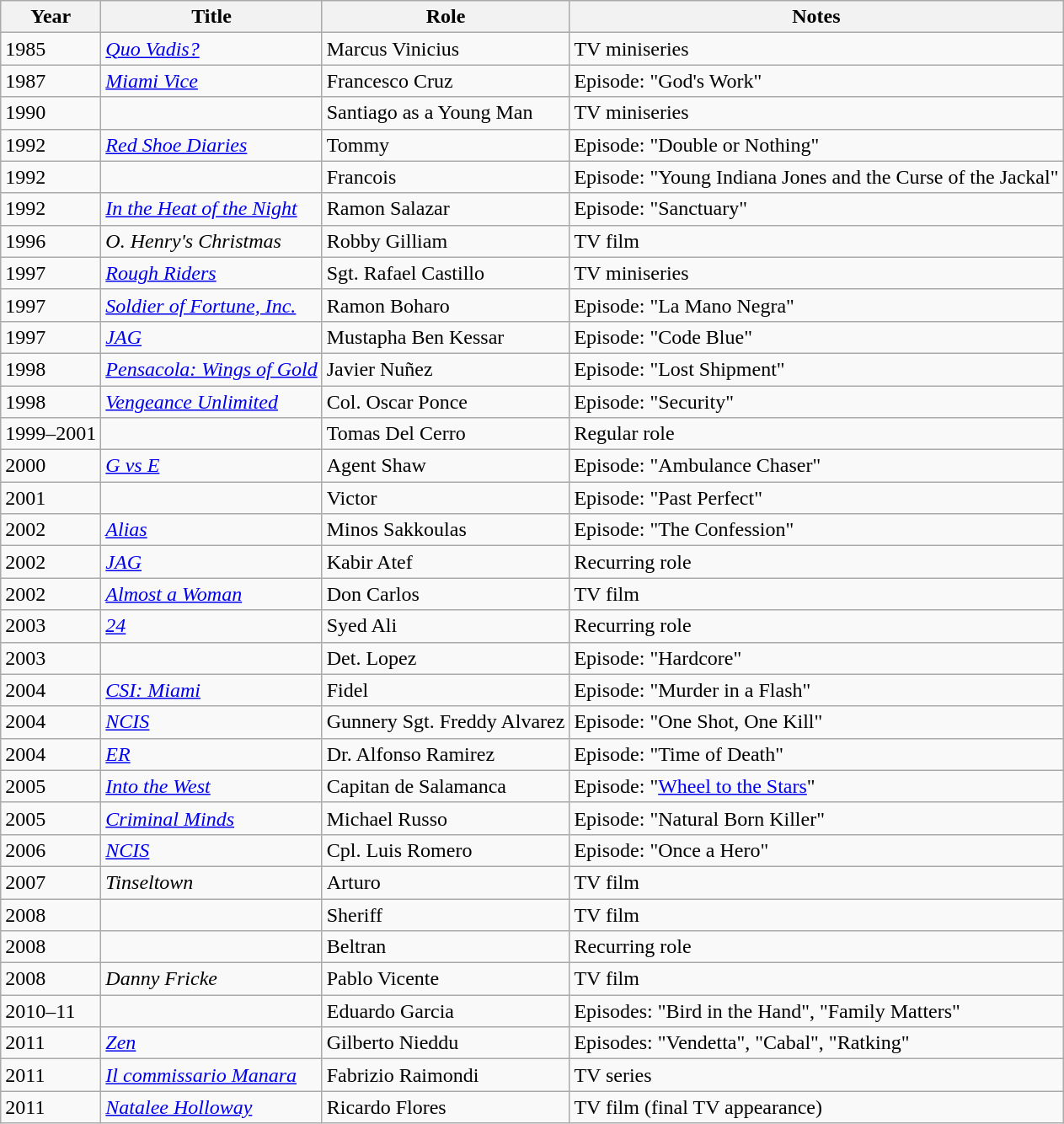<table class="wikitable sortable">
<tr>
<th>Year</th>
<th>Title</th>
<th>Role</th>
<th class="unsortable">Notes</th>
</tr>
<tr>
<td>1985</td>
<td><em><a href='#'>Quo Vadis?</a></em></td>
<td>Marcus Vinicius</td>
<td>TV miniseries</td>
</tr>
<tr>
<td>1987</td>
<td><em><a href='#'>Miami Vice</a></em></td>
<td>Francesco Cruz</td>
<td>Episode: "God's Work"</td>
</tr>
<tr>
<td>1990</td>
<td><em></em></td>
<td>Santiago as a Young Man</td>
<td>TV miniseries</td>
</tr>
<tr>
<td>1992</td>
<td><em><a href='#'>Red Shoe Diaries</a></em></td>
<td>Tommy</td>
<td>Episode: "Double or Nothing"</td>
</tr>
<tr>
<td>1992</td>
<td><em></em></td>
<td>Francois</td>
<td>Episode: "Young Indiana Jones and the Curse of the Jackal"</td>
</tr>
<tr>
<td>1992</td>
<td><em><a href='#'>In the Heat of the Night</a></em></td>
<td>Ramon Salazar</td>
<td>Episode: "Sanctuary"</td>
</tr>
<tr>
<td>1996</td>
<td><em>O. Henry's Christmas</em></td>
<td>Robby Gilliam</td>
<td>TV film</td>
</tr>
<tr>
<td>1997</td>
<td><em><a href='#'>Rough Riders</a></em></td>
<td>Sgt. Rafael Castillo</td>
<td>TV miniseries</td>
</tr>
<tr>
<td>1997</td>
<td><em><a href='#'>Soldier of Fortune, Inc.</a></em></td>
<td>Ramon Boharo</td>
<td>Episode: "La Mano Negra"</td>
</tr>
<tr>
<td>1997</td>
<td><em><a href='#'>JAG</a></em></td>
<td>Mustapha Ben Kessar</td>
<td>Episode: "Code Blue"</td>
</tr>
<tr>
<td>1998</td>
<td><em><a href='#'>Pensacola: Wings of Gold</a></em></td>
<td>Javier Nuñez</td>
<td>Episode: "Lost Shipment"</td>
</tr>
<tr>
<td>1998</td>
<td><em><a href='#'>Vengeance Unlimited</a></em></td>
<td>Col. Oscar Ponce</td>
<td>Episode: "Security"</td>
</tr>
<tr>
<td>1999–2001</td>
<td><em></em></td>
<td>Tomas Del Cerro</td>
<td>Regular role</td>
</tr>
<tr>
<td>2000</td>
<td><em><a href='#'>G vs E</a></em></td>
<td>Agent Shaw</td>
<td>Episode: "Ambulance Chaser"</td>
</tr>
<tr>
<td>2001</td>
<td><em></em></td>
<td>Victor</td>
<td>Episode: "Past Perfect"</td>
</tr>
<tr>
<td>2002</td>
<td><em><a href='#'>Alias</a></em></td>
<td>Minos Sakkoulas</td>
<td>Episode: "The Confession"</td>
</tr>
<tr>
<td>2002</td>
<td><em><a href='#'>JAG</a></em></td>
<td>Kabir Atef</td>
<td>Recurring role</td>
</tr>
<tr>
<td>2002</td>
<td><em><a href='#'>Almost a Woman</a></em></td>
<td>Don Carlos</td>
<td>TV film</td>
</tr>
<tr>
<td>2003</td>
<td><em><a href='#'>24</a></em></td>
<td>Syed Ali</td>
<td>Recurring role</td>
</tr>
<tr>
<td>2003</td>
<td><em></em></td>
<td>Det. Lopez</td>
<td>Episode: "Hardcore"</td>
</tr>
<tr>
<td>2004</td>
<td><em><a href='#'>CSI: Miami</a></em></td>
<td>Fidel</td>
<td>Episode: "Murder in a Flash"</td>
</tr>
<tr>
<td>2004</td>
<td><em><a href='#'>NCIS</a></em></td>
<td>Gunnery Sgt. Freddy Alvarez</td>
<td>Episode: "One Shot, One Kill"</td>
</tr>
<tr>
<td>2004</td>
<td><em><a href='#'>ER</a></em></td>
<td>Dr. Alfonso Ramirez</td>
<td>Episode: "Time of Death"</td>
</tr>
<tr>
<td>2005</td>
<td><em><a href='#'>Into the West</a></em></td>
<td>Capitan de Salamanca</td>
<td>Episode: "<a href='#'>Wheel to the Stars</a>"</td>
</tr>
<tr>
<td>2005</td>
<td><em><a href='#'>Criminal Minds</a></em></td>
<td>Michael Russo</td>
<td>Episode: "Natural Born Killer"</td>
</tr>
<tr>
<td>2006</td>
<td><em><a href='#'>NCIS</a></em></td>
<td>Cpl. Luis Romero</td>
<td>Episode: "Once a Hero"</td>
</tr>
<tr>
<td>2007</td>
<td><em>Tinseltown</em></td>
<td>Arturo</td>
<td>TV film</td>
</tr>
<tr>
<td>2008</td>
<td><em></em></td>
<td>Sheriff</td>
<td>TV film</td>
</tr>
<tr>
<td>2008</td>
<td><em></em></td>
<td>Beltran</td>
<td>Recurring role</td>
</tr>
<tr>
<td>2008</td>
<td><em>Danny Fricke</em></td>
<td>Pablo Vicente</td>
<td>TV film</td>
</tr>
<tr>
<td>2010–11</td>
<td><em></em></td>
<td>Eduardo Garcia</td>
<td>Episodes: "Bird in the Hand", "Family Matters"</td>
</tr>
<tr>
<td>2011</td>
<td><em><a href='#'>Zen</a></em></td>
<td>Gilberto Nieddu</td>
<td>Episodes: "Vendetta", "Cabal", "Ratking"</td>
</tr>
<tr>
<td>2011</td>
<td><em><a href='#'>Il commissario Manara</a></em></td>
<td>Fabrizio Raimondi</td>
<td>TV series</td>
</tr>
<tr>
<td>2011</td>
<td><em><a href='#'>Natalee Holloway</a></em></td>
<td>Ricardo Flores</td>
<td>TV film (final TV appearance)</td>
</tr>
</table>
